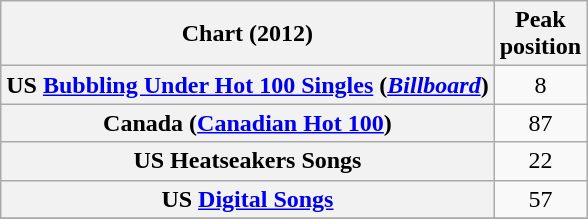<table class="wikitable sortable plainrowheaders" style="text-align:center;">
<tr>
<th scope="col">Chart (2012)</th>
<th scope="col">Peak<br>position</th>
</tr>
<tr>
<th scope="row">US <a href='#'>Bubbling Under Hot 100 Singles</a> (<em><a href='#'>Billboard</a></em>)</th>
<td>8</td>
</tr>
<tr>
<th scope="row">Canada (<a href='#'>Canadian Hot 100</a>)</th>
<td>87</td>
</tr>
<tr>
<th scope="row">US Heatseakers Songs</th>
<td>22</td>
</tr>
<tr>
<th scope="row">US <a href='#'>Digital Songs</a></th>
<td>57</td>
</tr>
<tr>
</tr>
</table>
